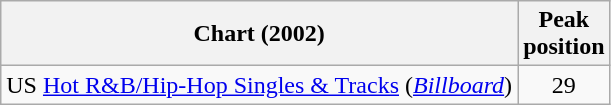<table Class = "wikitable sortable">
<tr>
<th>Chart (2002)</th>
<th>Peak<br>position</th>
</tr>
<tr>
<td>US <a href='#'>Hot R&B/Hip-Hop Singles & Tracks</a> (<em><a href='#'>Billboard</a></em>)</td>
<td align=center>29</td>
</tr>
</table>
